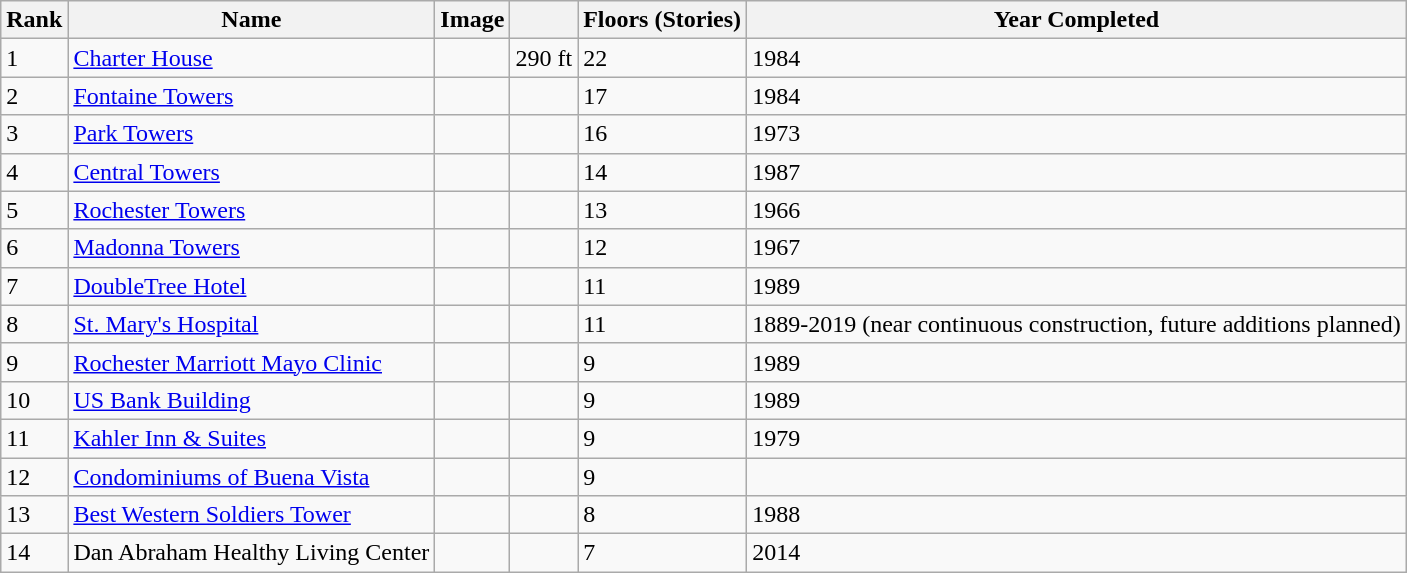<table class="wikitable sortable">
<tr>
<th class="unsortable">Rank</th>
<th>Name</th>
<th>Image</th>
<th></th>
<th>Floors (Stories)</th>
<th>Year Completed</th>
</tr>
<tr>
<td>1</td>
<td><a href='#'>Charter House</a></td>
<td></td>
<td>290 ft</td>
<td>22</td>
<td>1984</td>
</tr>
<tr>
<td>2</td>
<td><a href='#'>Fontaine Towers</a></td>
<td></td>
<td></td>
<td>17</td>
<td>1984</td>
</tr>
<tr>
<td>3</td>
<td><a href='#'>Park Towers</a></td>
<td></td>
<td></td>
<td>16</td>
<td>1973</td>
</tr>
<tr>
<td>4</td>
<td><a href='#'>Central Towers</a></td>
<td></td>
<td></td>
<td>14</td>
<td>1987</td>
</tr>
<tr>
<td>5</td>
<td><a href='#'>Rochester Towers</a></td>
<td></td>
<td></td>
<td>13</td>
<td>1966</td>
</tr>
<tr>
<td>6</td>
<td><a href='#'>Madonna Towers</a></td>
<td></td>
<td></td>
<td>12</td>
<td>1967</td>
</tr>
<tr>
<td>7</td>
<td><a href='#'>DoubleTree Hotel</a></td>
<td></td>
<td></td>
<td>11</td>
<td>1989</td>
</tr>
<tr>
<td>8</td>
<td><a href='#'>St. Mary's Hospital</a></td>
<td></td>
<td></td>
<td>11</td>
<td>1889-2019 (near continuous construction, future additions planned)</td>
</tr>
<tr>
<td>9</td>
<td><a href='#'>Rochester Marriott Mayo Clinic</a></td>
<td></td>
<td></td>
<td>9</td>
<td>1989</td>
</tr>
<tr>
<td>10</td>
<td><a href='#'>US Bank Building</a></td>
<td></td>
<td></td>
<td>9</td>
<td>1989</td>
</tr>
<tr>
<td>11</td>
<td><a href='#'>Kahler Inn & Suites</a></td>
<td></td>
<td></td>
<td>9</td>
<td>1979</td>
</tr>
<tr>
<td>12</td>
<td><a href='#'>Condominiums of Buena Vista</a></td>
<td></td>
<td></td>
<td>9</td>
<td></td>
</tr>
<tr>
<td>13</td>
<td><a href='#'>Best Western Soldiers Tower</a></td>
<td></td>
<td></td>
<td>8</td>
<td>1988</td>
</tr>
<tr>
<td>14</td>
<td>Dan Abraham Healthy Living Center</td>
<td></td>
<td></td>
<td>7</td>
<td>2014</td>
</tr>
</table>
